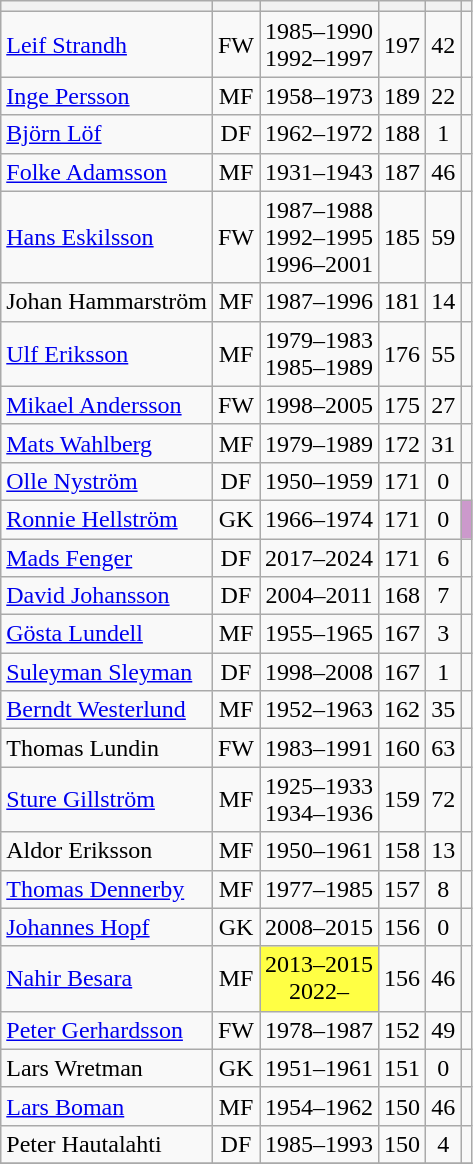<table class="wikitable plainrowheaders sortable" style="text-align:center">
<tr>
<th></th>
<th></th>
<th></th>
<th></th>
<th></th>
<th></th>
</tr>
<tr>
<td align="left"> <a href='#'>Leif Strandh</a></td>
<td>FW</td>
<td>1985–1990<br>1992–1997</td>
<td>197</td>
<td>42</td>
<td></td>
</tr>
<tr>
<td align="left"> <a href='#'>Inge Persson</a></td>
<td>MF</td>
<td>1958–1973</td>
<td>189</td>
<td>22</td>
<td></td>
</tr>
<tr>
<td align="left"> <a href='#'>Björn Löf</a></td>
<td>DF</td>
<td>1962–1972</td>
<td>188</td>
<td>1</td>
<td></td>
</tr>
<tr>
<td align="left"> <a href='#'>Folke Adamsson</a></td>
<td>MF</td>
<td>1931–1943</td>
<td>187</td>
<td>46</td>
<td></td>
</tr>
<tr>
<td align="left"> <a href='#'>Hans Eskilsson</a></td>
<td>FW</td>
<td>1987–1988<br>1992–1995<br>1996–2001</td>
<td>185</td>
<td>59</td>
<td></td>
</tr>
<tr>
<td align="left"> Johan Hammarström</td>
<td>MF</td>
<td>1987–1996</td>
<td>181</td>
<td>14</td>
<td></td>
</tr>
<tr>
<td align="left"> <a href='#'>Ulf Eriksson</a></td>
<td>MF</td>
<td>1979–1983<br>1985–1989</td>
<td>176</td>
<td>55</td>
<td></td>
</tr>
<tr>
<td align="left"> <a href='#'>Mikael Andersson</a></td>
<td>FW</td>
<td>1998–2005</td>
<td>175</td>
<td>27</td>
<td></td>
</tr>
<tr>
<td align="left"> <a href='#'>Mats Wahlberg</a></td>
<td>MF</td>
<td>1979–1989</td>
<td>172</td>
<td>31</td>
<td></td>
</tr>
<tr>
<td align="left"> <a href='#'>Olle Nyström</a></td>
<td>DF</td>
<td>1950–1959</td>
<td>171</td>
<td>0</td>
<td></td>
</tr>
<tr>
<td align="left"> <a href='#'>Ronnie Hellström</a></td>
<td>GK</td>
<td>1966–1974</td>
<td>171</td>
<td>0</td>
<td style=background:#c9c;"></td>
</tr>
<tr>
<td align="left"> <a href='#'>Mads Fenger</a></td>
<td>DF</td>
<td>2017–2024</td>
<td>171</td>
<td>6</td>
<td></td>
</tr>
<tr>
<td align="left"> <a href='#'>David Johansson</a></td>
<td>DF</td>
<td>2004–2011</td>
<td>168</td>
<td>7</td>
<td></td>
</tr>
<tr>
<td align="left"> <a href='#'>Gösta Lundell</a></td>
<td>MF</td>
<td>1955–1965</td>
<td>167</td>
<td>3</td>
<td></td>
</tr>
<tr>
<td align="left"> <a href='#'>Suleyman Sleyman</a></td>
<td>DF</td>
<td>1998–2008</td>
<td>167</td>
<td>1</td>
<td></td>
</tr>
<tr>
<td align="left"> <a href='#'>Berndt Westerlund</a></td>
<td>MF</td>
<td>1952–1963</td>
<td>162</td>
<td>35</td>
<td></td>
</tr>
<tr>
<td align="left"> Thomas Lundin</td>
<td>FW</td>
<td>1983–1991</td>
<td>160</td>
<td>63</td>
<td></td>
</tr>
<tr>
<td align="left"> <a href='#'>Sture Gillström</a></td>
<td>MF</td>
<td>1925–1933<br>1934–1936</td>
<td>159</td>
<td>72</td>
<td></td>
</tr>
<tr>
<td align="left"> Aldor Eriksson</td>
<td>MF</td>
<td>1950–1961</td>
<td>158</td>
<td>13</td>
<td></td>
</tr>
<tr>
<td align="left"> <a href='#'>Thomas Dennerby</a></td>
<td>MF</td>
<td>1977–1985</td>
<td>157</td>
<td>8</td>
<td></td>
</tr>
<tr>
<td align="left"> <a href='#'>Johannes Hopf</a></td>
<td>GK</td>
<td>2008–2015</td>
<td>156</td>
<td>0</td>
<td></td>
</tr>
<tr>
<td align="left"> <a href='#'>Nahir Besara</a></td>
<td>MF</td>
<td style=background:#ff4;">2013–2015<br>2022–</td>
<td>156</td>
<td>46</td>
<td></td>
</tr>
<tr>
<td align="left"> <a href='#'>Peter Gerhardsson</a></td>
<td>FW</td>
<td>1978–1987</td>
<td>152</td>
<td>49</td>
<td></td>
</tr>
<tr>
<td align="left"> Lars Wretman</td>
<td>GK</td>
<td>1951–1961</td>
<td>151</td>
<td>0</td>
<td></td>
</tr>
<tr>
<td align="left"> <a href='#'>Lars Boman</a></td>
<td>MF</td>
<td>1954–1962</td>
<td>150</td>
<td>46</td>
<td></td>
</tr>
<tr>
<td align="left"> Peter Hautalahti</td>
<td>DF</td>
<td>1985–1993</td>
<td>150</td>
<td>4</td>
<td></td>
</tr>
<tr>
</tr>
</table>
